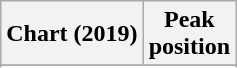<table class="wikitable sortable plainrowheaders" style="text-align:center">
<tr>
<th scope="col">Chart (2019)</th>
<th scope="col">Peak<br>position</th>
</tr>
<tr>
</tr>
<tr>
</tr>
<tr>
</tr>
</table>
